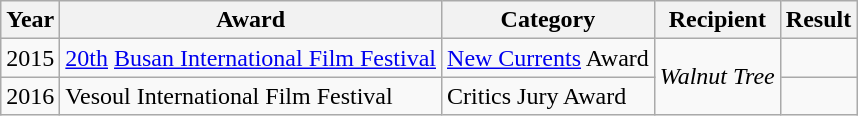<table class="wikitable">
<tr>
<th>Year</th>
<th>Award</th>
<th>Category</th>
<th>Recipient</th>
<th>Result</th>
</tr>
<tr>
<td>2015</td>
<td><a href='#'>20th</a> <a href='#'>Busan International Film Festival</a></td>
<td><a href='#'>New Currents</a> Award</td>
<td rowspan=2><em>Walnut Tree</em></td>
<td></td>
</tr>
<tr>
<td>2016</td>
<td>Vesoul International Film Festival</td>
<td>Critics Jury Award</td>
<td></td>
</tr>
</table>
